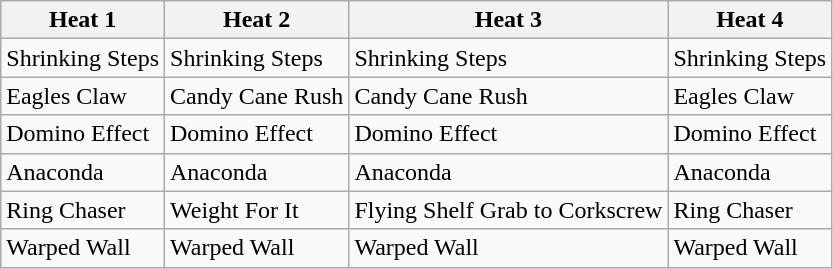<table class="wikitable">
<tr>
<th>Heat 1</th>
<th>Heat 2</th>
<th>Heat 3</th>
<th>Heat 4</th>
</tr>
<tr>
<td>Shrinking Steps</td>
<td>Shrinking Steps</td>
<td>Shrinking Steps</td>
<td>Shrinking Steps</td>
</tr>
<tr>
<td>Eagles Claw</td>
<td>Candy Cane Rush</td>
<td>Candy Cane Rush</td>
<td>Eagles Claw</td>
</tr>
<tr>
<td>Domino Effect</td>
<td>Domino Effect</td>
<td>Domino Effect</td>
<td>Domino Effect</td>
</tr>
<tr>
<td>Anaconda</td>
<td>Anaconda</td>
<td>Anaconda</td>
<td>Anaconda</td>
</tr>
<tr>
<td>Ring Chaser</td>
<td>Weight For It</td>
<td>Flying Shelf Grab to Corkscrew</td>
<td>Ring Chaser</td>
</tr>
<tr>
<td>Warped Wall</td>
<td>Warped Wall</td>
<td>Warped Wall</td>
<td>Warped Wall</td>
</tr>
</table>
